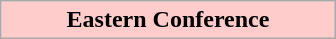<table class="wikitable" style="width:14em;">
<tr>
<th style="background-color:#FFCCCC">Eastern Conference</th>
</tr>
</table>
